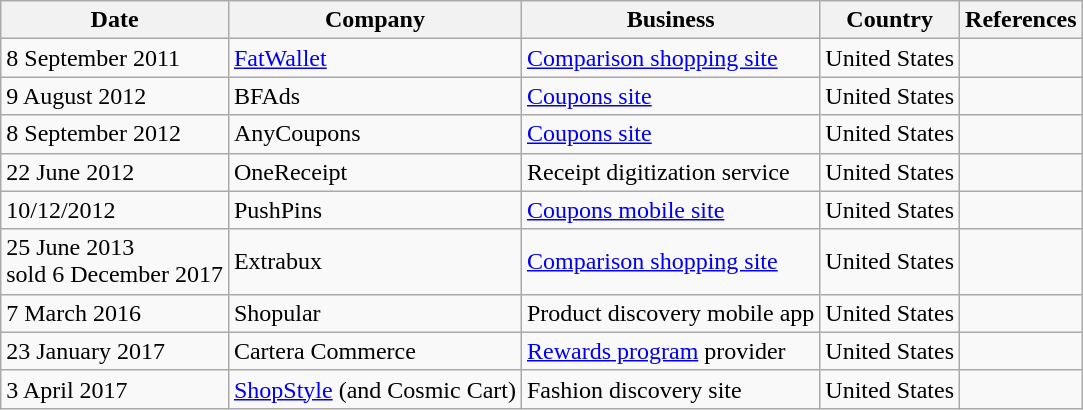<table class="wikitable">
<tr>
<th>Date</th>
<th>Company</th>
<th>Business</th>
<th>Country</th>
<th>References</th>
</tr>
<tr>
<td>8 September 2011</td>
<td><a href='#'>FatWallet</a></td>
<td><a href='#'>Comparison shopping site</a></td>
<td>United States</td>
<td></td>
</tr>
<tr>
<td>9 August 2012</td>
<td>BFAds</td>
<td><a href='#'>Coupons site</a></td>
<td>United States</td>
<td></td>
</tr>
<tr>
<td>8 September 2012</td>
<td>AnyCoupons</td>
<td><a href='#'>Coupons site</a></td>
<td>United States</td>
<td></td>
</tr>
<tr>
<td>22 June 2012</td>
<td>OneReceipt</td>
<td>Receipt digitization service</td>
<td>United States</td>
<td></td>
</tr>
<tr>
<td>10/12/2012</td>
<td>PushPins</td>
<td><a href='#'>Coupons mobile site</a></td>
<td>United States</td>
<td></td>
</tr>
<tr>
<td>25 June 2013<br>sold 6 December 2017</td>
<td>Extrabux</td>
<td><a href='#'>Comparison shopping site</a></td>
<td>United States</td>
<td></td>
</tr>
<tr>
<td>7 March 2016</td>
<td>Shopular</td>
<td>Product discovery mobile app</td>
<td>United States</td>
<td></td>
</tr>
<tr>
<td>23 January 2017</td>
<td>Cartera Commerce</td>
<td><a href='#'>Rewards program</a> provider</td>
<td>United States</td>
<td></td>
</tr>
<tr>
<td>3 April 2017</td>
<td><a href='#'>ShopStyle</a> (and Cosmic Cart)</td>
<td>Fashion discovery site</td>
<td>United States</td>
<td></td>
</tr>
</table>
